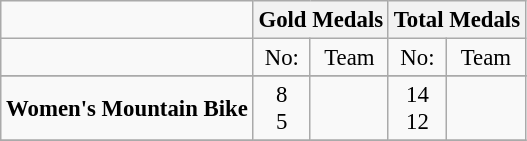<table class="wikitable" style="text-align: center; font-size:95%;">
<tr>
<td></td>
<th colspan=2>Gold Medals</th>
<th colspan=2>Total Medals</th>
</tr>
<tr>
<td></td>
<td>No:</td>
<td>Team</td>
<td>No:</td>
<td>Team</td>
</tr>
<tr>
</tr>
<tr>
<td><strong>Women's Mountain Bike</strong></td>
<td>8 <br> 5</td>
<td align="left"> <br> </td>
<td>14 <br> 12</td>
<td align="left"> <br> </td>
</tr>
<tr>
</tr>
</table>
